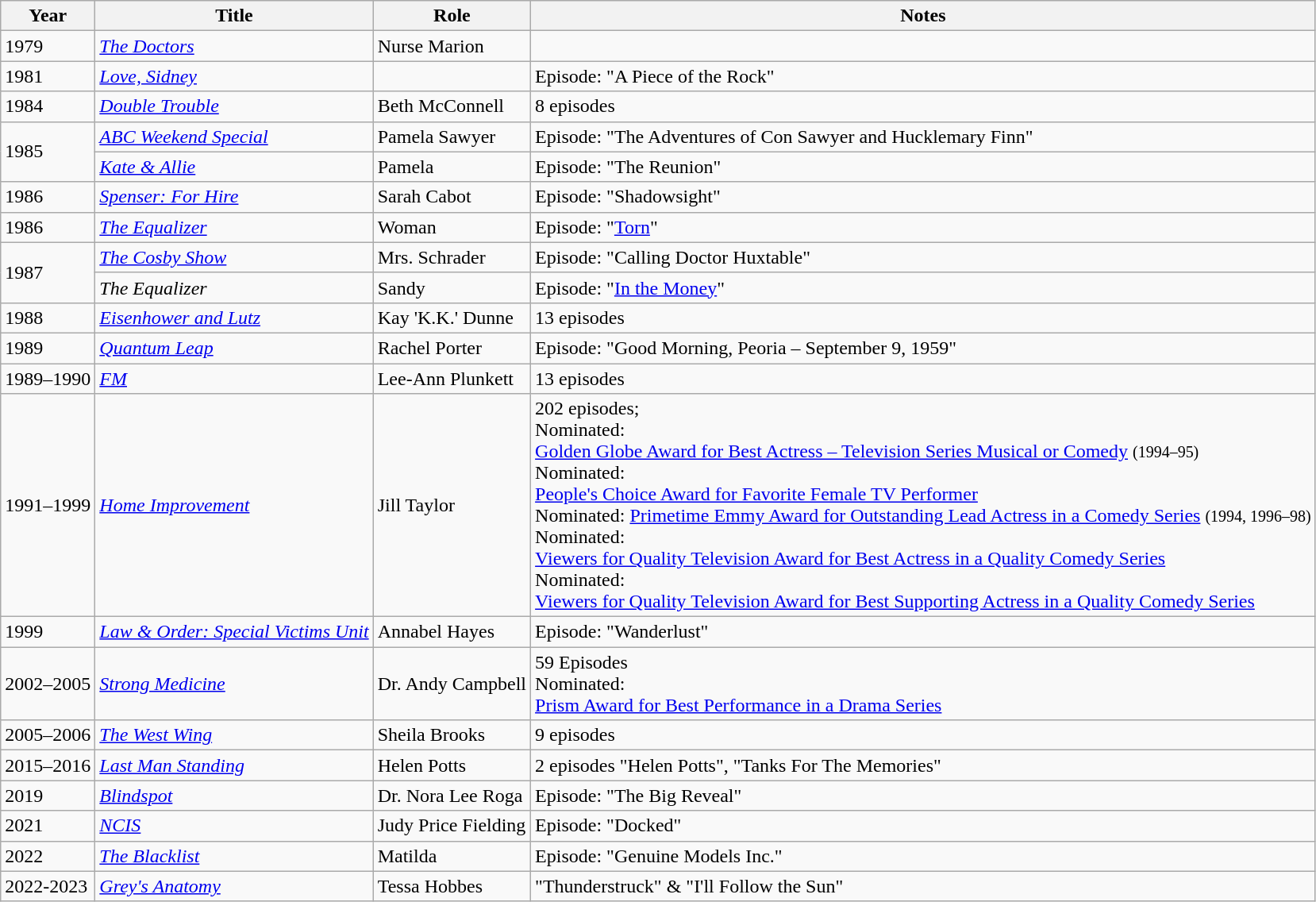<table class="wikitable sortable">
<tr>
<th>Year</th>
<th>Title</th>
<th>Role</th>
<th class="unsortable">Notes</th>
</tr>
<tr>
<td>1979</td>
<td><em><a href='#'>The Doctors</a></em></td>
<td>Nurse Marion</td>
<td></td>
</tr>
<tr>
<td>1981</td>
<td><em><a href='#'>Love, Sidney</a></em></td>
<td></td>
<td>Episode: "A Piece of the Rock"</td>
</tr>
<tr>
<td>1984</td>
<td><em><a href='#'>Double Trouble</a></em></td>
<td>Beth McConnell</td>
<td>8 episodes</td>
</tr>
<tr>
<td rowspan=2>1985</td>
<td><em><a href='#'>ABC Weekend Special</a></em></td>
<td>Pamela Sawyer</td>
<td>Episode: "The Adventures of Con Sawyer and Hucklemary Finn"</td>
</tr>
<tr>
<td><em><a href='#'>Kate & Allie</a></em></td>
<td>Pamela</td>
<td>Episode: "The Reunion"</td>
</tr>
<tr>
<td>1986</td>
<td><em><a href='#'>Spenser: For Hire</a></em></td>
<td>Sarah Cabot</td>
<td>Episode: "Shadowsight"</td>
</tr>
<tr>
<td>1986</td>
<td><em><a href='#'>The Equalizer</a></em></td>
<td>Woman</td>
<td>Episode: "<a href='#'>Torn</a>"</td>
</tr>
<tr>
<td rowspan=2>1987</td>
<td><em><a href='#'>The Cosby Show</a></em></td>
<td>Mrs. Schrader</td>
<td>Episode: "Calling Doctor Huxtable"</td>
</tr>
<tr>
<td><em>The Equalizer</em></td>
<td>Sandy</td>
<td>Episode: "<a href='#'>In the Money</a>"</td>
</tr>
<tr>
<td>1988</td>
<td><em><a href='#'>Eisenhower and Lutz</a></em></td>
<td>Kay 'K.K.' Dunne</td>
<td>13 episodes</td>
</tr>
<tr>
<td>1989</td>
<td><em><a href='#'>Quantum Leap</a></em></td>
<td>Rachel Porter</td>
<td>Episode: "Good Morning, Peoria – September 9, 1959"</td>
</tr>
<tr>
<td>1989–1990</td>
<td><em><a href='#'>FM</a></em></td>
<td>Lee-Ann Plunkett</td>
<td>13 episodes</td>
</tr>
<tr>
<td>1991–1999</td>
<td><em><a href='#'>Home Improvement</a></em></td>
<td>Jill Taylor</td>
<td>202 episodes;<br>Nominated:<br><a href='#'>Golden Globe Award for Best Actress – Television Series Musical or Comedy</a> <small>(1994–95)</small><br>Nominated:<br><a href='#'>People's Choice Award for Favorite Female TV Performer</a><br>Nominated: <a href='#'>Primetime Emmy Award for Outstanding Lead Actress in a Comedy Series</a> <small>(1994, 1996–98)</small><br>Nominated: <br><a href='#'>Viewers for Quality Television Award for Best Actress in a Quality Comedy Series</a><br>Nominated:<br><a href='#'>Viewers for Quality Television Award for Best Supporting Actress in a Quality Comedy Series</a></td>
</tr>
<tr>
<td>1999</td>
<td><em><a href='#'>Law & Order: Special Victims Unit</a></em></td>
<td>Annabel Hayes</td>
<td>Episode: "Wanderlust"</td>
</tr>
<tr>
<td>2002–2005</td>
<td><em><a href='#'>Strong Medicine</a></em></td>
<td>Dr. Andy Campbell</td>
<td>59 Episodes<br>Nominated:<br><a href='#'>Prism Award for Best Performance in a Drama Series</a></td>
</tr>
<tr>
<td>2005–2006</td>
<td><em><a href='#'>The West Wing</a></em></td>
<td>Sheila Brooks</td>
<td>9 episodes</td>
</tr>
<tr>
<td>2015–2016</td>
<td><em><a href='#'>Last Man Standing</a></em></td>
<td>Helen Potts</td>
<td>2 episodes "Helen Potts", "Tanks For The Memories"</td>
</tr>
<tr>
<td>2019</td>
<td><em><a href='#'>Blindspot</a></em></td>
<td>Dr. Nora Lee Roga</td>
<td>Episode: "The Big Reveal"</td>
</tr>
<tr>
<td>2021</td>
<td><em><a href='#'>NCIS</a></em></td>
<td>Judy Price Fielding</td>
<td>Episode: "Docked"</td>
</tr>
<tr>
<td>2022</td>
<td><em><a href='#'>The Blacklist</a></em></td>
<td>Matilda</td>
<td>Episode: "Genuine Models Inc."</td>
</tr>
<tr>
<td>2022-2023</td>
<td><em><a href='#'>Grey's Anatomy</a></em></td>
<td>Tessa Hobbes</td>
<td>"Thunderstruck" & "I'll Follow the Sun"</td>
</tr>
</table>
